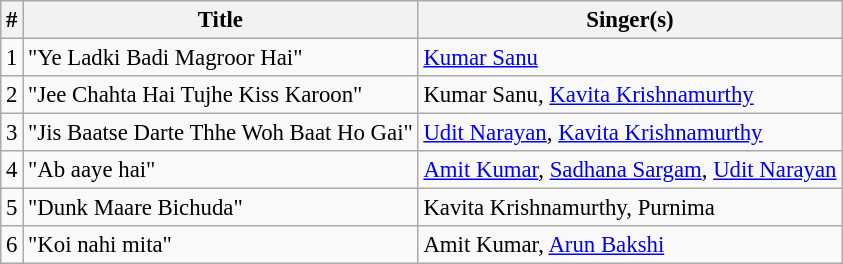<table class="wikitable" style="font-size:95%;">
<tr>
<th>#</th>
<th>Title</th>
<th>Singer(s)</th>
</tr>
<tr>
<td>1</td>
<td>"Ye Ladki Badi Magroor Hai"</td>
<td><a href='#'>Kumar Sanu</a></td>
</tr>
<tr>
<td>2</td>
<td>"Jee Chahta Hai Tujhe Kiss Karoon"</td>
<td>Kumar Sanu, <a href='#'>Kavita Krishnamurthy</a></td>
</tr>
<tr>
<td>3</td>
<td>"Jis Baatse Darte Thhe Woh Baat Ho Gai"</td>
<td><a href='#'>Udit Narayan</a>, <a href='#'>Kavita Krishnamurthy</a></td>
</tr>
<tr>
<td>4</td>
<td>"Ab aaye hai"</td>
<td><a href='#'>Amit Kumar</a>, <a href='#'>Sadhana Sargam</a>, <a href='#'>Udit Narayan</a></td>
</tr>
<tr>
<td>5</td>
<td>"Dunk Maare Bichuda"</td>
<td>Kavita Krishnamurthy, Purnima</td>
</tr>
<tr>
<td>6</td>
<td>"Koi nahi mita"</td>
<td>Amit Kumar, <a href='#'>Arun Bakshi</a></td>
</tr>
</table>
